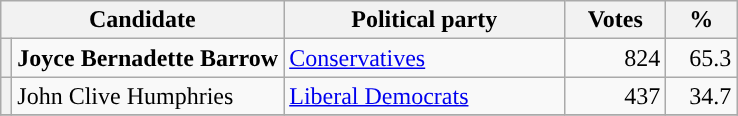<table class="wikitable">
<tr>
<th valign=top colspan="2" style="width: 180px">Candidate</th>
<th valign=top style="width: 180px">Political party</th>
<th valign=top style="width: 60px">Votes</th>
<th valign=top style="width: 40px">%</th>
</tr>
<tr>
<th style="background-color: "></th>
<td><strong>Joyce Bernadette Barrow</strong></td>
<td><a href='#'>Conservatives</a></td>
<td align="right">824</td>
<td align="right">65.3</td>
</tr>
<tr>
<th style="background-color: "></th>
<td>John Clive Humphries</td>
<td><a href='#'>Liberal Democrats</a></td>
<td align="right">437</td>
<td align="right">34.7</td>
</tr>
<tr>
</tr>
</table>
